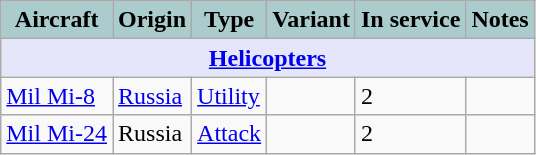<table class="wikitable">
<tr>
<th style="text-align:center; background:#acc;">Aircraft</th>
<th style="text-align: center; background:#acc;">Origin</th>
<th style="text-align:l center; background:#acc;">Type</th>
<th style="text-align:left; background:#acc;">Variant</th>
<th style="text-align:center; background:#acc;">In service</th>
<th style="text-align: center; background:#acc;">Notes</th>
</tr>
<tr>
<th style="align: center; background: lavender;" colspan="7"><a href='#'>Helicopters</a></th>
</tr>
<tr>
<td><a href='#'>Mil Mi-8</a></td>
<td><a href='#'>Russia</a></td>
<td><a href='#'>Utility</a></td>
<td></td>
<td>2</td>
<td></td>
</tr>
<tr>
<td><a href='#'>Mil Mi-24</a></td>
<td>Russia</td>
<td><a href='#'>Attack</a></td>
<td></td>
<td>2</td>
<td></td>
</tr>
</table>
